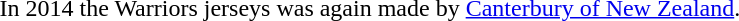<table>
<tr>
<td></td>
<td>In 2014 the Warriors jerseys was again made by <a href='#'>Canterbury of New Zealand</a>.</td>
<td></td>
</tr>
</table>
